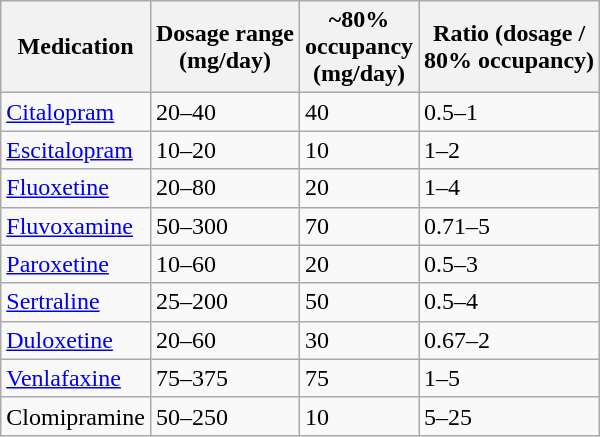<table class="wikitable floatright">
<tr>
<th>Medication</th>
<th>Dosage range<br>(mg/day)</th>
<th>~80% <br>occupancy<br>(mg/day)</th>
<th>Ratio (dosage /<br>80% occupancy)</th>
</tr>
<tr>
<td><a href='#'>Citalopram</a></td>
<td>20–40</td>
<td>40</td>
<td>0.5–1</td>
</tr>
<tr>
<td><a href='#'>Escitalopram</a></td>
<td>10–20</td>
<td>10</td>
<td>1–2</td>
</tr>
<tr>
<td><a href='#'>Fluoxetine</a></td>
<td>20–80</td>
<td>20</td>
<td>1–4</td>
</tr>
<tr>
<td><a href='#'>Fluvoxamine</a></td>
<td>50–300</td>
<td>70</td>
<td>0.71–5</td>
</tr>
<tr>
<td><a href='#'>Paroxetine</a></td>
<td>10–60</td>
<td>20</td>
<td>0.5–3</td>
</tr>
<tr>
<td><a href='#'>Sertraline</a></td>
<td>25–200</td>
<td>50</td>
<td>0.5–4</td>
</tr>
<tr>
<td><a href='#'>Duloxetine</a></td>
<td>20–60</td>
<td>30</td>
<td>0.67–2</td>
</tr>
<tr>
<td><a href='#'>Venlafaxine</a></td>
<td>75–375</td>
<td>75</td>
<td>1–5</td>
</tr>
<tr>
<td>Clomipramine</td>
<td>50–250</td>
<td>10</td>
<td>5–25</td>
</tr>
</table>
